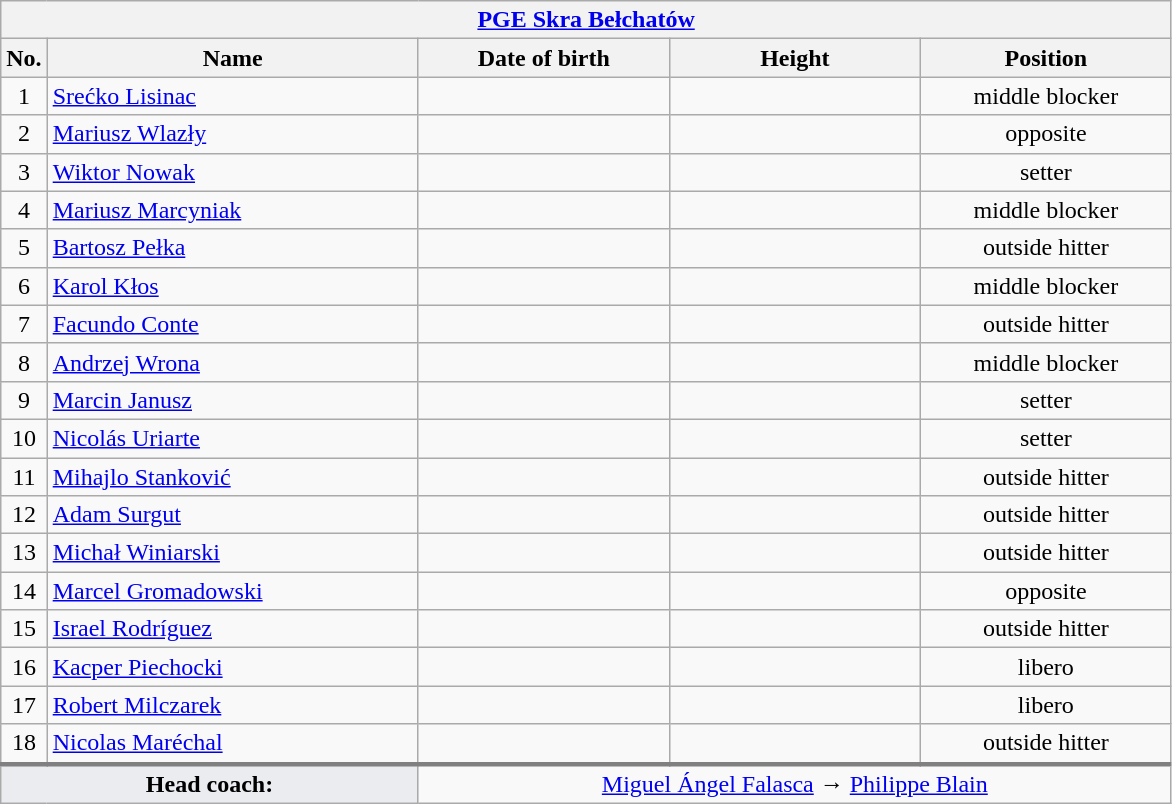<table class="wikitable collapsible collapsed" style="font-size:100%; text-align:center">
<tr>
<th colspan=5 style="width:30em"><a href='#'>PGE Skra Bełchatów</a></th>
</tr>
<tr>
<th>No.</th>
<th style="width:15em">Name</th>
<th style="width:10em">Date of birth</th>
<th style="width:10em">Height</th>
<th style="width:10em">Position</th>
</tr>
<tr>
<td>1</td>
<td align=left> <a href='#'>Srećko Lisinac</a></td>
<td align=right></td>
<td></td>
<td>middle blocker</td>
</tr>
<tr>
<td>2</td>
<td align=left> <a href='#'>Mariusz Wlazły</a></td>
<td align=right></td>
<td></td>
<td>opposite</td>
</tr>
<tr>
<td>3</td>
<td align=left> <a href='#'>Wiktor Nowak</a></td>
<td align=right></td>
<td></td>
<td>setter</td>
</tr>
<tr>
<td>4</td>
<td align=left> <a href='#'>Mariusz Marcyniak</a></td>
<td align=right></td>
<td></td>
<td>middle blocker</td>
</tr>
<tr>
<td>5</td>
<td align=left> <a href='#'>Bartosz Pełka</a></td>
<td align=right></td>
<td></td>
<td>outside hitter</td>
</tr>
<tr>
<td>6</td>
<td align=left> <a href='#'>Karol Kłos</a></td>
<td align=right></td>
<td></td>
<td>middle blocker</td>
</tr>
<tr>
<td>7</td>
<td align=left> <a href='#'>Facundo Conte</a></td>
<td align=right></td>
<td></td>
<td>outside hitter</td>
</tr>
<tr>
<td>8</td>
<td align=left> <a href='#'>Andrzej Wrona</a></td>
<td align=right></td>
<td></td>
<td>middle blocker</td>
</tr>
<tr>
<td>9</td>
<td align=left> <a href='#'>Marcin Janusz</a></td>
<td align=right></td>
<td></td>
<td>setter</td>
</tr>
<tr>
<td>10</td>
<td align=left> <a href='#'>Nicolás Uriarte</a></td>
<td align=right></td>
<td></td>
<td>setter</td>
</tr>
<tr>
<td>11</td>
<td align=left> <a href='#'>Mihajlo Stanković</a></td>
<td align=right></td>
<td></td>
<td>outside hitter</td>
</tr>
<tr>
<td>12</td>
<td align=left> <a href='#'>Adam Surgut</a></td>
<td align=right></td>
<td></td>
<td>outside hitter</td>
</tr>
<tr>
<td>13</td>
<td align=left> <a href='#'>Michał Winiarski</a></td>
<td align=right></td>
<td></td>
<td>outside hitter</td>
</tr>
<tr>
<td>14</td>
<td align=left> <a href='#'>Marcel Gromadowski</a></td>
<td align=right></td>
<td></td>
<td>opposite</td>
</tr>
<tr>
<td>15</td>
<td align=left> <a href='#'>Israel Rodríguez</a></td>
<td align=right></td>
<td></td>
<td>outside hitter</td>
</tr>
<tr>
<td>16</td>
<td align=left> <a href='#'>Kacper Piechocki</a></td>
<td align=right></td>
<td></td>
<td>libero</td>
</tr>
<tr>
<td>17</td>
<td align=left> <a href='#'>Robert Milczarek</a></td>
<td align=right></td>
<td></td>
<td>libero</td>
</tr>
<tr>
<td>18</td>
<td align=left> <a href='#'>Nicolas Maréchal</a></td>
<td align=right></td>
<td></td>
<td>outside hitter</td>
</tr>
<tr style="border-top: 3px solid grey">
<td colspan=2 style="background:#EAECF0"><strong>Head coach:</strong></td>
<td colspan=3> <a href='#'>Miguel Ángel Falasca</a> →  <a href='#'>Philippe Blain</a></td>
</tr>
</table>
